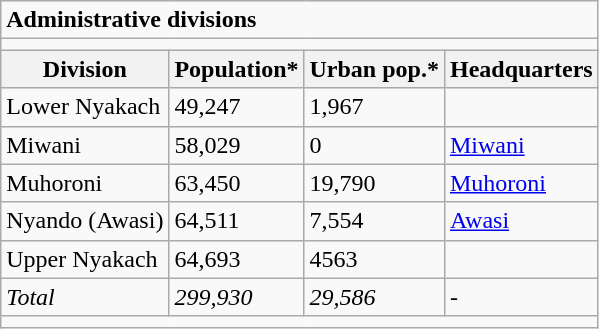<table class="wikitable">
<tr>
<td colspan="4"><strong>Administrative divisions</strong></td>
</tr>
<tr>
<td colspan="4"></td>
</tr>
<tr>
<th>Division</th>
<th>Population*</th>
<th>Urban pop.*</th>
<th>Headquarters</th>
</tr>
<tr>
<td>Lower Nyakach</td>
<td>49,247</td>
<td>1,967</td>
<td></td>
</tr>
<tr>
<td>Miwani</td>
<td>58,029</td>
<td>0</td>
<td><a href='#'>Miwani</a></td>
</tr>
<tr>
<td>Muhoroni</td>
<td>63,450</td>
<td>19,790</td>
<td><a href='#'>Muhoroni</a></td>
</tr>
<tr>
<td>Nyando (Awasi)</td>
<td>64,511</td>
<td>7,554</td>
<td><a href='#'>Awasi</a></td>
</tr>
<tr>
<td>Upper Nyakach</td>
<td>64,693</td>
<td>4563</td>
<td></td>
</tr>
<tr>
<td><em>Total</em></td>
<td><em>299,930</em></td>
<td><em>29,586</em></td>
<td>-</td>
</tr>
<tr>
<td colspan="4"></td>
</tr>
</table>
